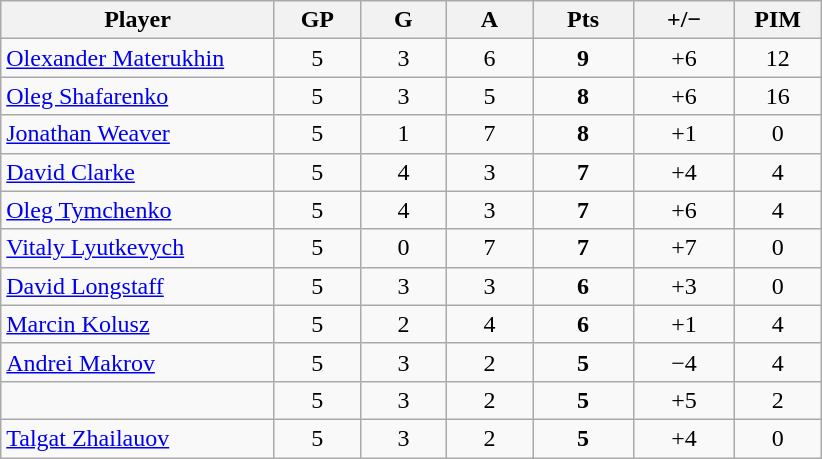<table class="wikitable sortable" style="text-align:center;">
<tr>
<th style="width:175px;">Player</th>
<th style="width:50px;">GP</th>
<th style="width:50px;">G</th>
<th style="width:50px;">A</th>
<th style="width:60px;">Pts</th>
<th style="width:60px;">+/−</th>
<th style="width:50px;">PIM</th>
</tr>
<tr>
<td style="text-align:left;"> <a href='#'>Olexander Materukhin</a></td>
<td>5</td>
<td>3</td>
<td>6</td>
<td><strong>9</strong></td>
<td>+6</td>
<td>12</td>
</tr>
<tr>
<td style="text-align:left;"> <a href='#'>Oleg Shafarenko</a></td>
<td>5</td>
<td>3</td>
<td>5</td>
<td><strong>8</strong></td>
<td>+6</td>
<td>16</td>
</tr>
<tr>
<td style="text-align:left;"> <a href='#'>Jonathan Weaver</a></td>
<td>5</td>
<td>1</td>
<td>7</td>
<td><strong>8</strong></td>
<td>+1</td>
<td>0</td>
</tr>
<tr>
<td style="text-align:left;"> <a href='#'>David Clarke</a></td>
<td>5</td>
<td>4</td>
<td>3</td>
<td><strong>7</strong></td>
<td>+4</td>
<td>4</td>
</tr>
<tr>
<td style="text-align:left;"> <a href='#'>Oleg Tymchenko</a></td>
<td>5</td>
<td>4</td>
<td>3</td>
<td><strong>7</strong></td>
<td>+6</td>
<td>4</td>
</tr>
<tr>
<td style="text-align:left;"> <a href='#'>Vitaly Lyutkevych</a></td>
<td>5</td>
<td>0</td>
<td>7</td>
<td><strong>7</strong></td>
<td>+7</td>
<td>0</td>
</tr>
<tr>
<td style="text-align:left;"> <a href='#'>David Longstaff</a></td>
<td>5</td>
<td>3</td>
<td>3</td>
<td><strong>6</strong></td>
<td>+3</td>
<td>0</td>
</tr>
<tr>
<td style="text-align:left;"> <a href='#'>Marcin Kolusz</a></td>
<td>5</td>
<td>2</td>
<td>4</td>
<td><strong>6</strong></td>
<td>+1</td>
<td>4</td>
</tr>
<tr>
<td style="text-align:left;"> <a href='#'>Andrei Makrov</a></td>
<td>5</td>
<td>3</td>
<td>2</td>
<td><strong>5</strong></td>
<td>−4</td>
<td>4</td>
</tr>
<tr>
<td style="text-align:left;"></td>
<td>5</td>
<td>3</td>
<td>2</td>
<td><strong>5</strong></td>
<td>+5</td>
<td>2</td>
</tr>
<tr>
<td style="text-align:left;"> <a href='#'>Talgat Zhailauov</a></td>
<td>5</td>
<td>3</td>
<td>2</td>
<td><strong>5</strong></td>
<td>+4</td>
<td>0</td>
</tr>
</table>
